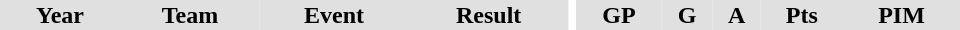<table border="0" cellpadding="1" cellspacing="0" ID="Table3" style="text-align:center; width:40em">
<tr ALIGN="center" bgcolor="#e0e0e0">
<th>Year</th>
<th>Team</th>
<th>Event</th>
<th>Result</th>
<th rowspan="99" bgcolor="#ffffff"></th>
<th>GP</th>
<th>G</th>
<th>A</th>
<th>Pts</th>
<th>PIM</th>
</tr>
</table>
